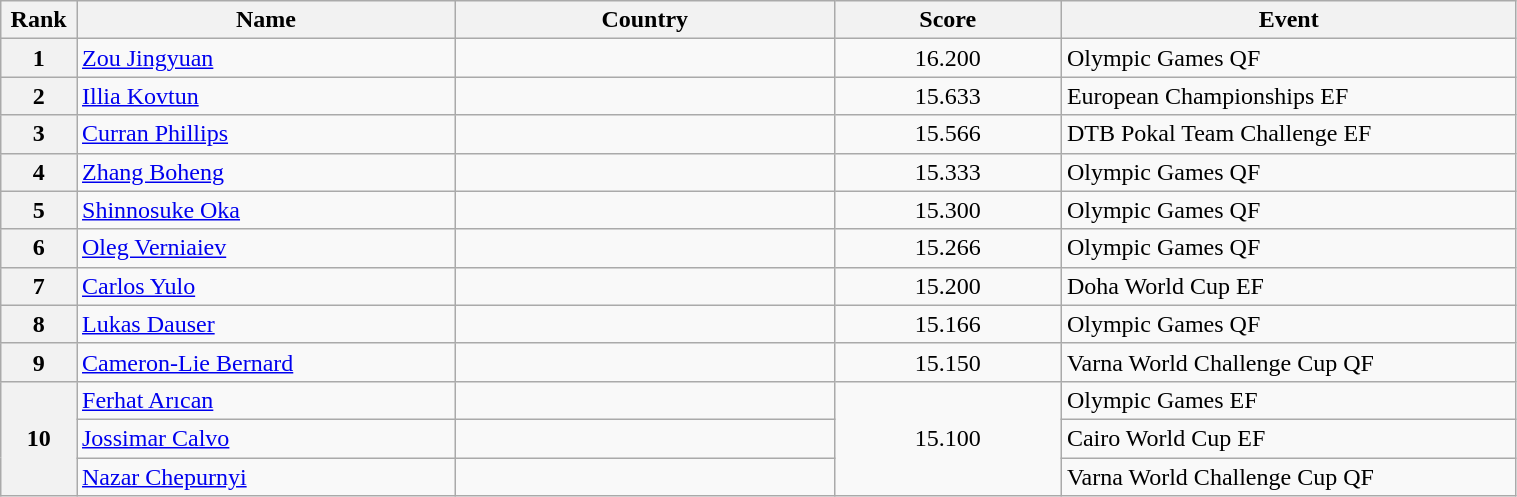<table class="wikitable sortable" style="width:80%;">
<tr>
<th style="text-align:center; width:5%;">Rank</th>
<th style="text-align:center; width:25%;">Name</th>
<th style="text-align:center; width:25%;">Country</th>
<th style="text-align:center; width:15%;">Score</th>
<th style="text-align:center; width:30%;">Event</th>
</tr>
<tr>
<th>1</th>
<td><a href='#'>Zou Jingyuan</a></td>
<td></td>
<td align="center">16.200</td>
<td>Olympic Games QF</td>
</tr>
<tr>
<th>2</th>
<td><a href='#'>Illia Kovtun</a></td>
<td></td>
<td align="center">15.633</td>
<td>European Championships EF</td>
</tr>
<tr>
<th>3</th>
<td><a href='#'>Curran Phillips</a></td>
<td></td>
<td align="center">15.566</td>
<td>DTB Pokal Team Challenge EF</td>
</tr>
<tr>
<th>4</th>
<td><a href='#'>Zhang Boheng</a></td>
<td></td>
<td align="center">15.333</td>
<td>Olympic Games QF</td>
</tr>
<tr>
<th>5</th>
<td><a href='#'>Shinnosuke Oka</a></td>
<td></td>
<td align="center">15.300</td>
<td>Olympic Games QF</td>
</tr>
<tr>
<th>6</th>
<td><a href='#'>Oleg Verniaiev</a></td>
<td></td>
<td align="center">15.266</td>
<td>Olympic Games QF</td>
</tr>
<tr>
<th>7</th>
<td><a href='#'>Carlos Yulo</a></td>
<td></td>
<td align="center">15.200</td>
<td>Doha World Cup EF</td>
</tr>
<tr>
<th>8</th>
<td><a href='#'>Lukas Dauser</a></td>
<td></td>
<td align="center">15.166</td>
<td>Olympic Games QF</td>
</tr>
<tr>
<th>9</th>
<td><a href='#'>Cameron-Lie Bernard</a></td>
<td></td>
<td align="center">15.150</td>
<td>Varna World Challenge Cup QF</td>
</tr>
<tr>
<th rowspan=3>10</th>
<td><a href='#'>Ferhat Arıcan</a></td>
<td></td>
<td rowspan=3 align="center">15.100</td>
<td>Olympic Games EF</td>
</tr>
<tr>
<td><a href='#'>Jossimar Calvo</a></td>
<td></td>
<td>Cairo World Cup EF</td>
</tr>
<tr>
<td><a href='#'>Nazar Chepurnyi</a></td>
<td></td>
<td>Varna World Challenge Cup QF</td>
</tr>
</table>
